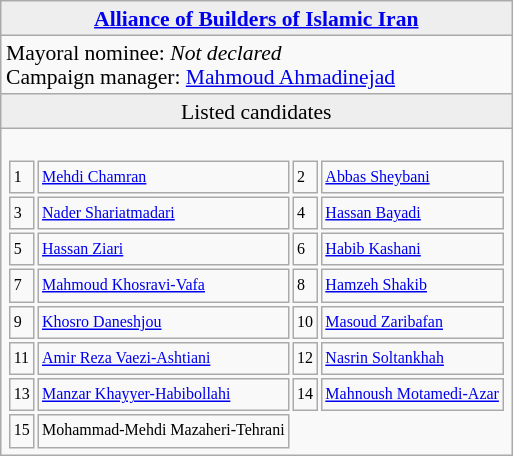<table class="wikitable" style="float: right; text-align:left; margin-left:1em; font-size:90%; line-height:16px;">
<tr>
<td colspan="2" style="background: #EEE; text-align: center;"><strong><a href='#'>Alliance of Builders of Islamic Iran</a></strong></td>
</tr>
<tr>
<td colspan="2">Mayoral nominee: <em>Not declared</em><br>Campaign manager: <a href='#'>Mahmoud Ahmadinejad</a></td>
</tr>
<tr>
<td colspan="2" style="background: #EEE; text-align: center;">Listed candidates</td>
</tr>
<tr>
<td colspan="2"><br><table style="width:100%; font-size: 8pt">
<tr>
<td style="width:8px">1</td>
<td style=><a href='#'>Mehdi Chamran</a></td>
<td style="width:8px">2</td>
<td style=><a href='#'>Abbas Sheybani</a></td>
</tr>
<tr>
<td>3</td>
<td><a href='#'>Nader Shariatmadari</a></td>
<td>4</td>
<td><a href='#'>Hassan Bayadi</a></td>
</tr>
<tr>
<td>5</td>
<td><a href='#'>Hassan Ziari</a></td>
<td>6</td>
<td><a href='#'>Habib Kashani</a></td>
</tr>
<tr>
<td>7</td>
<td><a href='#'>Mahmoud Khosravi-Vafa</a></td>
<td>8</td>
<td><a href='#'>Hamzeh Shakib</a></td>
</tr>
<tr>
<td>9</td>
<td><a href='#'>Khosro Daneshjou</a></td>
<td>10</td>
<td><a href='#'>Masoud Zaribafan</a></td>
</tr>
<tr>
<td>11</td>
<td><a href='#'>Amir Reza Vaezi-Ashtiani</a></td>
<td>12</td>
<td><a href='#'>Nasrin Soltankhah</a></td>
</tr>
<tr>
<td>13</td>
<td><a href='#'>Manzar Khayyer-Habibollahi</a></td>
<td>14</td>
<td><a href='#'>Mahnoush Motamedi-Azar</a></td>
</tr>
<tr>
<td>15</td>
<td>Mohammad-Mehdi Mazaheri-Tehrani</td>
</tr>
</table>
</td>
</tr>
</table>
